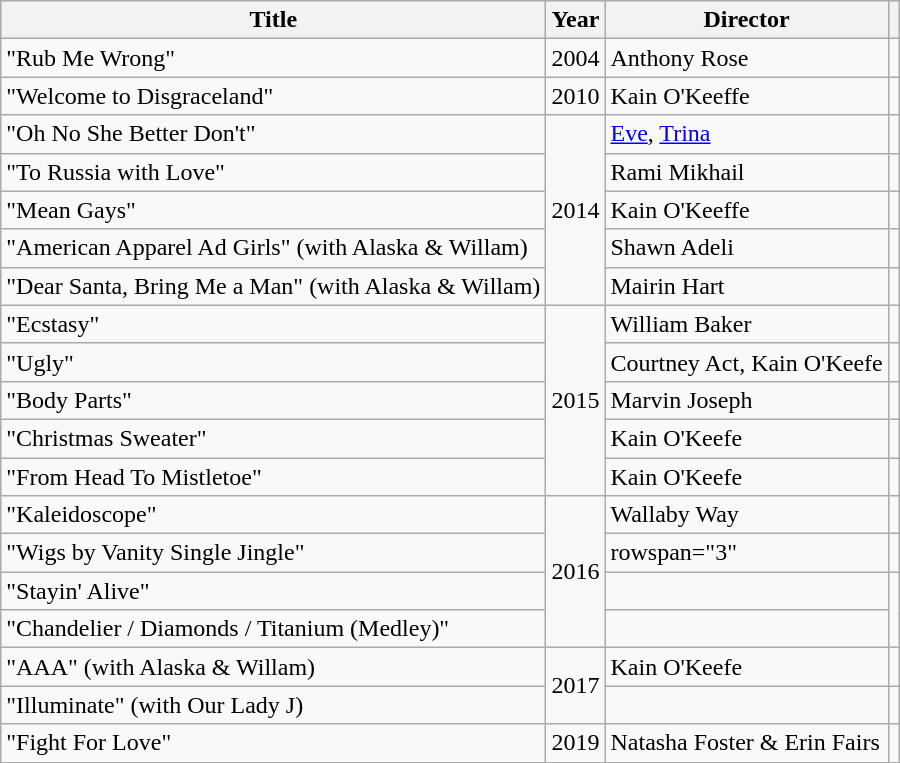<table class="wikitable plainrowheaders" style="text-align:left;">
<tr>
<th>Title</th>
<th>Year</th>
<th>Director</th>
<th></th>
</tr>
<tr>
<td>"Rub Me Wrong"</td>
<td>2004</td>
<td>Anthony Rose</td>
<td></td>
</tr>
<tr>
<td>"Welcome to Disgraceland"</td>
<td>2010</td>
<td>Kain O'Keeffe</td>
<td></td>
</tr>
<tr>
<td>"Oh No She Better Don't"</td>
<td rowspan="5">2014</td>
<td><a href='#'>Eve</a>, <a href='#'>Trina</a></td>
<td></td>
</tr>
<tr>
<td>"To Russia with Love"</td>
<td>Rami Mikhail</td>
<td></td>
</tr>
<tr>
<td>"Mean Gays"</td>
<td>Kain O'Keeffe</td>
<td style="text-align: center;"></td>
</tr>
<tr>
<td>"American Apparel Ad Girls" (with Alaska & Willam)</td>
<td>Shawn Adeli</td>
<td></td>
</tr>
<tr>
<td>"Dear Santa, Bring Me a Man" (with Alaska & Willam)</td>
<td>Mairin Hart</td>
<td></td>
</tr>
<tr>
<td>"Ecstasy"</td>
<td rowspan="5">2015</td>
<td>William Baker</td>
<td></td>
</tr>
<tr>
<td>"Ugly"</td>
<td>Courtney Act, Kain O'Keefe</td>
<td></td>
</tr>
<tr>
<td>"Body Parts"</td>
<td>Marvin Joseph</td>
<td></td>
</tr>
<tr>
<td>"Christmas Sweater"</td>
<td>Kain O'Keefe</td>
<td></td>
</tr>
<tr>
<td>"From Head To Mistletoe"</td>
<td>Kain O'Keefe</td>
<td></td>
</tr>
<tr>
<td>"Kaleidoscope"</td>
<td rowspan="4">2016</td>
<td>Wallaby Way</td>
<td></td>
</tr>
<tr>
<td>"Wigs by Vanity Single Jingle"</td>
<td>rowspan="3" </td>
<td></td>
</tr>
<tr>
<td>"Stayin' Alive"</td>
<td></td>
</tr>
<tr>
<td>"Chandelier / Diamonds / Titanium (Medley)"</td>
<td></td>
</tr>
<tr>
<td>"AAA" (with Alaska & Willam)</td>
<td rowspan="2">2017</td>
<td>Kain O'Keefe</td>
<td></td>
</tr>
<tr>
<td>"Illuminate" (with Our Lady J)</td>
<td></td>
<td></td>
</tr>
<tr>
<td>"Fight For Love"</td>
<td>2019</td>
<td>Natasha Foster & Erin Fairs</td>
<td></td>
</tr>
</table>
